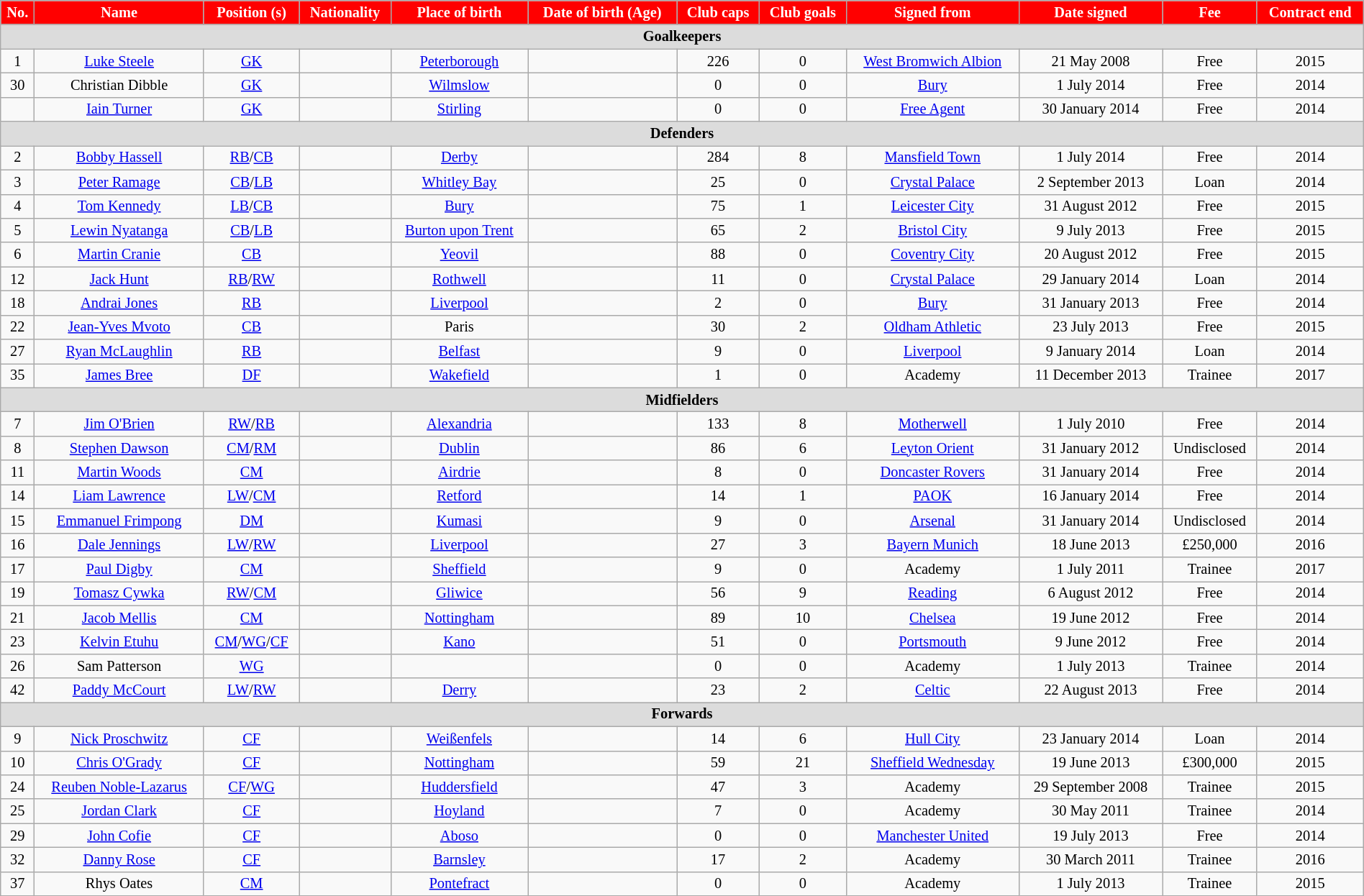<table class="wikitable" style="text-align:center; font-size:85%; width:100%;">
<tr>
<th style="background:#FF0000; color:white; text-align:center;">No.</th>
<th style="background:#FF0000; color:white; text-align:center;">Name</th>
<th style="background:#FF0000; color:white; text-align:center;">Position (s)</th>
<th style="background:#FF0000; color:white; text-align:center;">Nationality</th>
<th style="background:#FF0000; color:white; text-align:center;">Place of birth</th>
<th style="background:#FF0000; color:white; text-align:center;">Date of birth (Age)</th>
<th style="background:#FF0000; color:white; text-align:center;">Club caps</th>
<th style="background:#FF0000; color:white; text-align:center;">Club goals</th>
<th style="background:#FF0000; color:white; text-align:center;">Signed from</th>
<th style="background:#FF0000; color:white; text-align:center;">Date signed</th>
<th style="background:#FF0000; color:white; text-align:center;">Fee</th>
<th style="background:#FF0000; color:white; text-align:center;">Contract end</th>
</tr>
<tr>
<th colspan="14" style="background:#dcdcdc; text-align:center;">Goalkeepers</th>
</tr>
<tr>
<td>1</td>
<td><a href='#'>Luke Steele</a></td>
<td><a href='#'>GK</a></td>
<td></td>
<td><a href='#'>Peterborough</a></td>
<td></td>
<td>226</td>
<td>0</td>
<td><a href='#'>West Bromwich Albion</a></td>
<td>21 May 2008</td>
<td>Free</td>
<td>2015</td>
</tr>
<tr>
<td>30</td>
<td>Christian Dibble</td>
<td><a href='#'>GK</a></td>
<td></td>
<td><a href='#'>Wilmslow</a></td>
<td></td>
<td>0</td>
<td>0</td>
<td><a href='#'>Bury</a></td>
<td>1 July 2014</td>
<td>Free</td>
<td>2014</td>
</tr>
<tr>
<td></td>
<td><a href='#'>Iain Turner</a></td>
<td><a href='#'>GK</a></td>
<td></td>
<td><a href='#'>Stirling</a></td>
<td></td>
<td>0</td>
<td>0</td>
<td><a href='#'>Free Agent</a></td>
<td>30 January 2014</td>
<td>Free</td>
<td>2014</td>
</tr>
<tr>
<th colspan="14" style="background:#dcdcdc; text-align:center;">Defenders</th>
</tr>
<tr>
<td>2</td>
<td><a href='#'>Bobby Hassell</a></td>
<td><a href='#'>RB</a>/<a href='#'>CB</a></td>
<td></td>
<td><a href='#'>Derby</a></td>
<td></td>
<td>284</td>
<td>8</td>
<td><a href='#'>Mansfield Town</a></td>
<td>1 July 2014</td>
<td>Free</td>
<td>2014</td>
</tr>
<tr>
<td>3</td>
<td><a href='#'>Peter Ramage</a></td>
<td><a href='#'>CB</a>/<a href='#'>LB</a></td>
<td></td>
<td><a href='#'>Whitley Bay</a></td>
<td></td>
<td>25</td>
<td>0</td>
<td><a href='#'>Crystal Palace</a></td>
<td>2 September 2013</td>
<td>Loan</td>
<td>2014</td>
</tr>
<tr>
<td>4</td>
<td><a href='#'>Tom Kennedy</a></td>
<td><a href='#'>LB</a>/<a href='#'>CB</a></td>
<td></td>
<td><a href='#'>Bury</a></td>
<td></td>
<td>75</td>
<td>1</td>
<td><a href='#'>Leicester City</a></td>
<td>31 August 2012</td>
<td>Free</td>
<td>2015</td>
</tr>
<tr>
<td>5</td>
<td><a href='#'>Lewin Nyatanga</a></td>
<td><a href='#'>CB</a>/<a href='#'>LB</a></td>
<td></td>
<td><a href='#'>Burton upon Trent</a></td>
<td></td>
<td>65</td>
<td>2</td>
<td><a href='#'>Bristol City</a></td>
<td>9 July 2013</td>
<td>Free</td>
<td>2015</td>
</tr>
<tr>
<td>6</td>
<td><a href='#'>Martin Cranie</a></td>
<td><a href='#'>CB</a></td>
<td></td>
<td><a href='#'>Yeovil</a></td>
<td></td>
<td>88</td>
<td>0</td>
<td><a href='#'>Coventry City</a></td>
<td>20 August 2012</td>
<td>Free</td>
<td>2015</td>
</tr>
<tr>
<td>12</td>
<td><a href='#'>Jack Hunt</a></td>
<td><a href='#'>RB</a>/<a href='#'>RW</a></td>
<td></td>
<td><a href='#'>Rothwell</a></td>
<td></td>
<td>11</td>
<td>0</td>
<td><a href='#'>Crystal Palace</a></td>
<td>29 January 2014</td>
<td>Loan</td>
<td>2014</td>
</tr>
<tr>
<td>18</td>
<td><a href='#'>Andrai Jones</a></td>
<td><a href='#'>RB</a></td>
<td></td>
<td><a href='#'>Liverpool</a></td>
<td></td>
<td>2</td>
<td>0</td>
<td><a href='#'>Bury</a></td>
<td>31 January 2013</td>
<td>Free</td>
<td>2014</td>
</tr>
<tr>
<td>22</td>
<td><a href='#'>Jean-Yves Mvoto</a></td>
<td><a href='#'>CB</a></td>
<td></td>
<td>Paris</td>
<td></td>
<td>30</td>
<td>2</td>
<td><a href='#'>Oldham Athletic</a></td>
<td>23 July 2013</td>
<td>Free</td>
<td>2015</td>
</tr>
<tr>
<td>27</td>
<td><a href='#'>Ryan McLaughlin</a></td>
<td><a href='#'>RB</a></td>
<td></td>
<td><a href='#'>Belfast</a></td>
<td></td>
<td>9</td>
<td>0</td>
<td><a href='#'>Liverpool</a></td>
<td>9 January 2014</td>
<td>Loan</td>
<td>2014</td>
</tr>
<tr>
<td>35</td>
<td><a href='#'>James Bree</a></td>
<td><a href='#'>DF</a></td>
<td></td>
<td><a href='#'>Wakefield</a></td>
<td></td>
<td>1</td>
<td>0</td>
<td>Academy</td>
<td>11 December 2013</td>
<td>Trainee</td>
<td>2017</td>
</tr>
<tr>
<th colspan="14" style="background:#dcdcdc; text-align:center;">Midfielders</th>
</tr>
<tr>
<td>7</td>
<td><a href='#'>Jim O'Brien</a></td>
<td><a href='#'>RW</a>/<a href='#'>RB</a></td>
<td></td>
<td><a href='#'>Alexandria</a></td>
<td></td>
<td>133</td>
<td>8</td>
<td><a href='#'>Motherwell</a></td>
<td>1 July 2010</td>
<td>Free</td>
<td>2014</td>
</tr>
<tr>
<td>8</td>
<td><a href='#'>Stephen Dawson</a></td>
<td><a href='#'>CM</a>/<a href='#'>RM</a></td>
<td></td>
<td><a href='#'>Dublin</a></td>
<td></td>
<td>86</td>
<td>6</td>
<td><a href='#'>Leyton Orient</a></td>
<td>31 January 2012</td>
<td>Undisclosed</td>
<td>2014</td>
</tr>
<tr>
<td>11</td>
<td><a href='#'>Martin Woods</a></td>
<td><a href='#'>CM</a></td>
<td></td>
<td><a href='#'>Airdrie</a></td>
<td></td>
<td>8</td>
<td>0</td>
<td><a href='#'>Doncaster Rovers</a></td>
<td>31 January 2014</td>
<td>Free</td>
<td>2014</td>
</tr>
<tr>
<td>14</td>
<td><a href='#'>Liam Lawrence</a></td>
<td><a href='#'>LW</a>/<a href='#'>CM</a></td>
<td></td>
<td><a href='#'>Retford</a></td>
<td></td>
<td>14</td>
<td>1</td>
<td><a href='#'>PAOK</a></td>
<td>16 January 2014</td>
<td>Free</td>
<td>2014</td>
</tr>
<tr>
<td>15</td>
<td><a href='#'>Emmanuel Frimpong</a></td>
<td><a href='#'>DM</a></td>
<td></td>
<td><a href='#'>Kumasi</a></td>
<td></td>
<td>9</td>
<td>0</td>
<td><a href='#'>Arsenal</a></td>
<td>31 January 2014</td>
<td>Undisclosed</td>
<td>2014</td>
</tr>
<tr>
<td>16</td>
<td><a href='#'>Dale Jennings</a></td>
<td><a href='#'>LW</a>/<a href='#'>RW</a></td>
<td></td>
<td><a href='#'>Liverpool</a></td>
<td></td>
<td>27</td>
<td>3</td>
<td><a href='#'>Bayern Munich</a></td>
<td>18 June 2013</td>
<td>£250,000</td>
<td>2016</td>
</tr>
<tr>
<td>17</td>
<td><a href='#'>Paul Digby</a></td>
<td><a href='#'>CM</a></td>
<td></td>
<td><a href='#'>Sheffield</a></td>
<td></td>
<td>9</td>
<td>0</td>
<td>Academy</td>
<td>1 July 2011</td>
<td>Trainee</td>
<td>2017</td>
</tr>
<tr>
<td>19</td>
<td><a href='#'>Tomasz Cywka</a></td>
<td><a href='#'>RW</a>/<a href='#'>CM</a></td>
<td></td>
<td><a href='#'>Gliwice</a></td>
<td></td>
<td>56</td>
<td>9</td>
<td><a href='#'>Reading</a></td>
<td>6 August 2012</td>
<td>Free</td>
<td>2014</td>
</tr>
<tr>
<td>21</td>
<td><a href='#'>Jacob Mellis</a></td>
<td><a href='#'>CM</a></td>
<td></td>
<td><a href='#'>Nottingham</a></td>
<td></td>
<td>89</td>
<td>10</td>
<td><a href='#'>Chelsea</a></td>
<td>19 June 2012</td>
<td>Free</td>
<td>2014</td>
</tr>
<tr>
<td>23</td>
<td><a href='#'>Kelvin Etuhu</a></td>
<td><a href='#'>CM</a>/<a href='#'>WG</a>/<a href='#'>CF</a></td>
<td></td>
<td><a href='#'>Kano</a></td>
<td></td>
<td>51</td>
<td>0</td>
<td><a href='#'>Portsmouth</a></td>
<td>9 June 2012</td>
<td>Free</td>
<td>2014</td>
</tr>
<tr>
<td>26</td>
<td>Sam Patterson</td>
<td><a href='#'>WG</a></td>
<td></td>
<td></td>
<td></td>
<td>0</td>
<td>0</td>
<td>Academy</td>
<td>1 July 2013</td>
<td>Trainee</td>
<td>2014</td>
</tr>
<tr>
<td>42</td>
<td><a href='#'>Paddy McCourt</a></td>
<td><a href='#'>LW</a>/<a href='#'>RW</a></td>
<td></td>
<td><a href='#'>Derry</a></td>
<td></td>
<td>23</td>
<td>2</td>
<td><a href='#'>Celtic</a></td>
<td>22 August 2013</td>
<td>Free</td>
<td>2014</td>
</tr>
<tr>
<th colspan="14" style="background:#dcdcdc; text-align:center;">Forwards</th>
</tr>
<tr>
<td>9</td>
<td><a href='#'>Nick Proschwitz</a></td>
<td><a href='#'>CF</a></td>
<td></td>
<td><a href='#'>Weißenfels</a></td>
<td></td>
<td>14</td>
<td>6</td>
<td><a href='#'>Hull City</a></td>
<td>23 January 2014</td>
<td>Loan</td>
<td>2014</td>
</tr>
<tr>
<td>10</td>
<td><a href='#'>Chris O'Grady</a></td>
<td><a href='#'>CF</a></td>
<td></td>
<td><a href='#'>Nottingham</a></td>
<td></td>
<td>59</td>
<td>21</td>
<td><a href='#'>Sheffield Wednesday</a></td>
<td>19 June 2013</td>
<td>£300,000</td>
<td>2015</td>
</tr>
<tr>
<td>24</td>
<td><a href='#'>Reuben Noble-Lazarus</a></td>
<td><a href='#'>CF</a>/<a href='#'>WG</a></td>
<td></td>
<td><a href='#'>Huddersfield</a></td>
<td></td>
<td>47</td>
<td>3</td>
<td>Academy</td>
<td>29 September 2008</td>
<td>Trainee</td>
<td>2015</td>
</tr>
<tr>
<td>25</td>
<td><a href='#'>Jordan Clark</a></td>
<td><a href='#'>CF</a></td>
<td></td>
<td><a href='#'>Hoyland</a></td>
<td></td>
<td>7</td>
<td>0</td>
<td>Academy</td>
<td>30 May 2011</td>
<td>Trainee</td>
<td>2014</td>
</tr>
<tr>
<td>29</td>
<td><a href='#'>John Cofie</a></td>
<td><a href='#'>CF</a></td>
<td></td>
<td><a href='#'>Aboso</a></td>
<td></td>
<td>0</td>
<td>0</td>
<td><a href='#'>Manchester United</a></td>
<td>19 July 2013</td>
<td>Free</td>
<td>2014</td>
</tr>
<tr>
<td>32</td>
<td><a href='#'>Danny Rose</a></td>
<td><a href='#'>CF</a></td>
<td></td>
<td><a href='#'>Barnsley</a></td>
<td></td>
<td>17</td>
<td>2</td>
<td>Academy</td>
<td>30 March 2011</td>
<td>Trainee</td>
<td>2016</td>
</tr>
<tr>
<td>37</td>
<td>Rhys Oates</td>
<td><a href='#'>CM</a></td>
<td></td>
<td><a href='#'>Pontefract</a></td>
<td></td>
<td>0</td>
<td>0</td>
<td>Academy</td>
<td>1 July 2013</td>
<td>Trainee</td>
<td>2015</td>
</tr>
</table>
